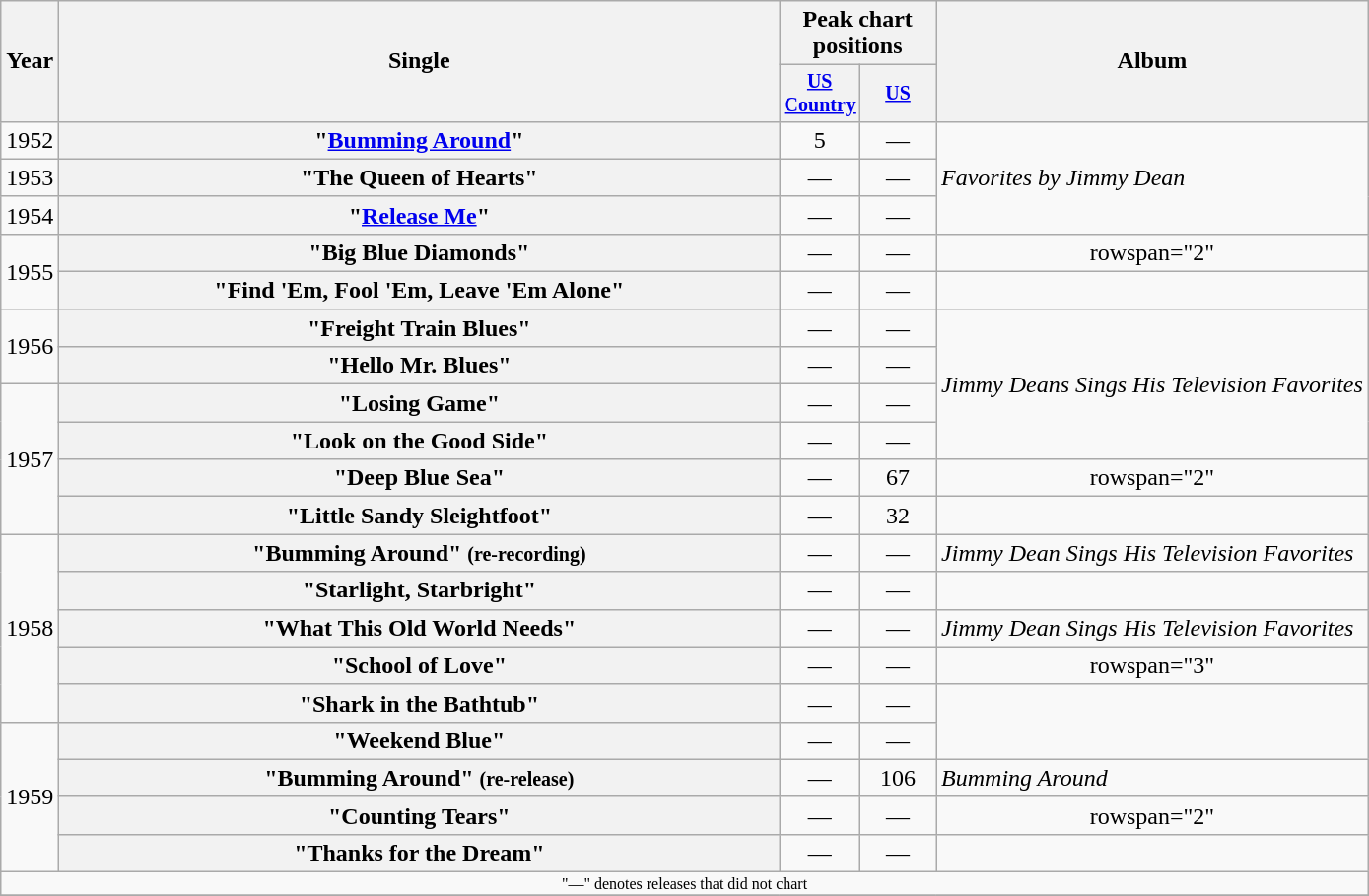<table class="wikitable plainrowheaders" style="text-align:center;">
<tr>
<th rowspan="2">Year</th>
<th rowspan="2" style="width:30em;">Single</th>
<th colspan="2">Peak chart<br>positions</th>
<th rowspan="2">Album</th>
</tr>
<tr style="font-size:smaller;">
<th width="45"><a href='#'>US Country</a><br></th>
<th width="45"><a href='#'>US</a><br></th>
</tr>
<tr>
<td>1952</td>
<th scope="row">"<a href='#'>Bumming Around</a>"</th>
<td>5</td>
<td>—</td>
<td align="left" rowspan="3"><em>Favorites by Jimmy Dean</em></td>
</tr>
<tr>
<td>1953</td>
<th scope="row">"The Queen of Hearts"</th>
<td>—</td>
<td>—</td>
</tr>
<tr>
<td>1954</td>
<th scope="row">"<a href='#'>Release Me</a>"</th>
<td>—</td>
<td>—</td>
</tr>
<tr>
<td rowspan="2">1955</td>
<th scope="row">"Big Blue Diamonds"</th>
<td>—</td>
<td>—</td>
<td>rowspan="2" </td>
</tr>
<tr>
<th scope="row">"Find 'Em, Fool 'Em, Leave 'Em Alone"</th>
<td>—</td>
<td>—</td>
</tr>
<tr>
<td rowspan="2">1956</td>
<th scope="row">"Freight Train Blues"</th>
<td>—</td>
<td>—</td>
<td align="left" rowspan="4"><em>Jimmy Deans Sings His Television Favorites</em></td>
</tr>
<tr>
<th scope="row">"Hello Mr. Blues"</th>
<td>—</td>
<td>—</td>
</tr>
<tr>
<td rowspan="4">1957</td>
<th scope="row">"Losing Game"</th>
<td>—</td>
<td>—</td>
</tr>
<tr>
<th scope="row">"Look on the Good Side"</th>
<td>—</td>
<td>—</td>
</tr>
<tr>
<th scope="row">"Deep Blue Sea"</th>
<td>—</td>
<td>67</td>
<td>rowspan="2" </td>
</tr>
<tr>
<th scope="row">"Little Sandy Sleightfoot"</th>
<td>—</td>
<td>32</td>
</tr>
<tr>
<td rowspan="5">1958</td>
<th scope="row">"Bumming Around" <small>(re-recording)</small></th>
<td>—</td>
<td>—</td>
<td align="left"><em>Jimmy Dean Sings His Television Favorites</em></td>
</tr>
<tr>
<th scope="row">"Starlight, Starbright"</th>
<td>—</td>
<td>—</td>
<td></td>
</tr>
<tr>
<th scope="row">"What This Old World Needs"</th>
<td>—</td>
<td>—</td>
<td align="left"><em>Jimmy Dean Sings His Television Favorites</em></td>
</tr>
<tr>
<th scope="row">"School of Love"</th>
<td>—</td>
<td>—</td>
<td>rowspan="3" </td>
</tr>
<tr>
<th scope="row">"Shark in the Bathtub"</th>
<td>—</td>
<td>—</td>
</tr>
<tr>
<td rowspan="4">1959</td>
<th scope="row">"Weekend Blue"</th>
<td>—</td>
<td>—</td>
</tr>
<tr>
<th scope="row">"Bumming Around" <small>(re-release)</small></th>
<td>—</td>
<td>106</td>
<td align="left"><em>Bumming Around</em></td>
</tr>
<tr>
<th scope="row">"Counting Tears"</th>
<td>—</td>
<td>—</td>
<td>rowspan="2" </td>
</tr>
<tr>
<th scope="row">"Thanks for the Dream"</th>
<td>—</td>
<td>—</td>
</tr>
<tr>
<td colspan="10" style="font-size:8pt">"—" denotes releases that did not chart</td>
</tr>
<tr>
</tr>
</table>
